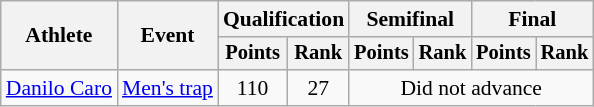<table class="wikitable" style="font-size:90%">
<tr>
<th rowspan="2">Athlete</th>
<th rowspan="2">Event</th>
<th colspan=2>Qualification</th>
<th colspan=2>Semifinal</th>
<th colspan=2>Final</th>
</tr>
<tr style="font-size:95%">
<th>Points</th>
<th>Rank</th>
<th>Points</th>
<th>Rank</th>
<th>Points</th>
<th>Rank</th>
</tr>
<tr align=center>
<td align=left><a href='#'>Danilo Caro</a></td>
<td align=left><a href='#'>Men's trap</a></td>
<td>110</td>
<td>27</td>
<td colspan=4>Did not advance</td>
</tr>
</table>
